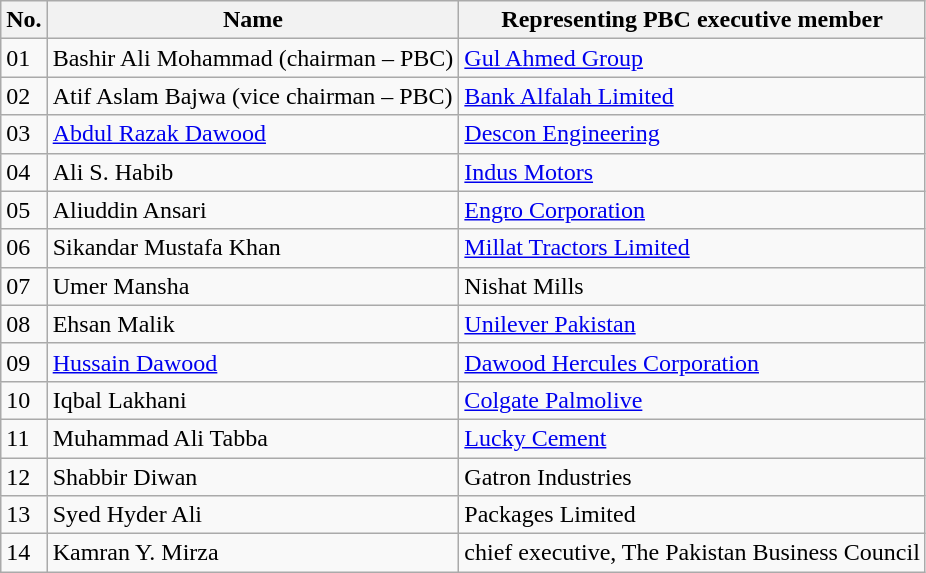<table class="wikitable">
<tr>
<th>No.</th>
<th>Name</th>
<th>Representing PBC executive member</th>
</tr>
<tr>
<td>01</td>
<td>Bashir Ali Mohammad (chairman – PBC)</td>
<td><a href='#'>Gul Ahmed Group</a></td>
</tr>
<tr>
<td>02</td>
<td>Atif Aslam Bajwa (vice chairman – PBC)</td>
<td><a href='#'>Bank Alfalah Limited</a></td>
</tr>
<tr>
<td>03</td>
<td><a href='#'>Abdul Razak Dawood</a></td>
<td><a href='#'>Descon Engineering</a></td>
</tr>
<tr>
<td>04</td>
<td>Ali S. Habib</td>
<td><a href='#'>Indus Motors</a></td>
</tr>
<tr>
<td>05</td>
<td>Aliuddin Ansari</td>
<td><a href='#'>Engro Corporation</a></td>
</tr>
<tr>
<td>06</td>
<td>Sikandar Mustafa Khan</td>
<td><a href='#'>Millat Tractors Limited</a></td>
</tr>
<tr>
<td>07</td>
<td>Umer Mansha</td>
<td>Nishat Mills</td>
</tr>
<tr>
<td>08</td>
<td>Ehsan Malik</td>
<td><a href='#'>Unilever Pakistan</a></td>
</tr>
<tr>
<td>09</td>
<td><a href='#'>Hussain Dawood</a></td>
<td><a href='#'>Dawood Hercules Corporation</a></td>
</tr>
<tr>
<td>10</td>
<td>Iqbal Lakhani</td>
<td><a href='#'>Colgate Palmolive</a></td>
</tr>
<tr>
<td>11</td>
<td>Muhammad Ali Tabba</td>
<td><a href='#'>Lucky Cement</a></td>
</tr>
<tr>
<td>12</td>
<td>Shabbir Diwan</td>
<td>Gatron Industries</td>
</tr>
<tr>
<td>13</td>
<td>Syed Hyder Ali</td>
<td>Packages Limited</td>
</tr>
<tr>
<td>14</td>
<td>Kamran Y. Mirza</td>
<td>chief executive, The Pakistan Business Council</td>
</tr>
</table>
